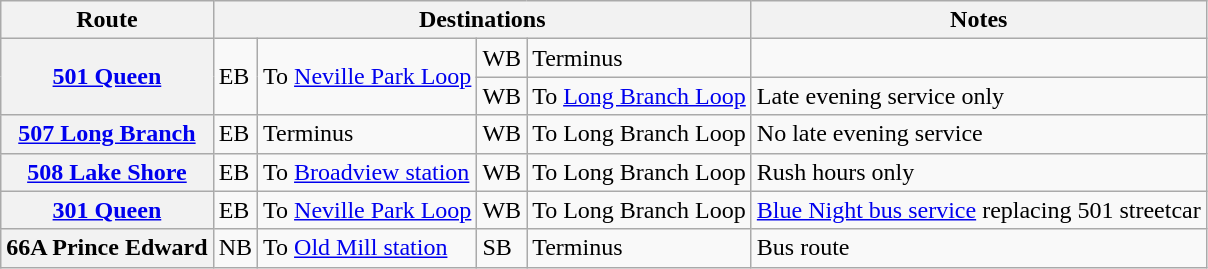<table class="wikitable plainrowheaders">
<tr>
<th>Route</th>
<th colspan="4">Destinations</th>
<th>Notes</th>
</tr>
<tr>
<th rowspan="2" scope="row"><a href='#'>501 Queen</a></th>
<td rowspan="2">EB</td>
<td rowspan="2">To <a href='#'>Neville Park Loop</a></td>
<td>WB</td>
<td>Terminus</td>
<td></td>
</tr>
<tr>
<td>WB</td>
<td>To <a href='#'>Long Branch Loop</a></td>
<td>Late evening service only</td>
</tr>
<tr>
<th scope="row"><a href='#'>507 Long Branch</a></th>
<td>EB</td>
<td>Terminus</td>
<td>WB</td>
<td>To Long Branch Loop</td>
<td>No late evening service</td>
</tr>
<tr>
<th scope="row"><a href='#'>508 Lake Shore</a></th>
<td>EB</td>
<td>To <a href='#'>Broadview station</a></td>
<td>WB</td>
<td>To Long Branch Loop</td>
<td>Rush hours only</td>
</tr>
<tr>
<th scope="row"><a href='#'>301 Queen</a></th>
<td>EB</td>
<td>To <a href='#'>Neville Park Loop</a></td>
<td>WB</td>
<td>To Long Branch Loop</td>
<td><a href='#'>Blue Night bus service</a> replacing 501 streetcar</td>
</tr>
<tr>
<th scope="row">66A Prince Edward</th>
<td>NB</td>
<td>To <a href='#'>Old Mill station</a></td>
<td>SB</td>
<td>Terminus</td>
<td>Bus route</td>
</tr>
</table>
